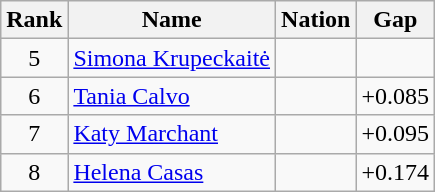<table class="wikitable sortable" style="text-align:center">
<tr>
<th>Rank</th>
<th>Name</th>
<th>Nation</th>
<th>Gap</th>
</tr>
<tr>
<td>5</td>
<td align=left><a href='#'>Simona Krupeckaitė</a></td>
<td align=left></td>
<td></td>
</tr>
<tr>
<td>6</td>
<td align=left><a href='#'>Tania Calvo</a></td>
<td align=left></td>
<td>+0.085</td>
</tr>
<tr>
<td>7</td>
<td align=left><a href='#'>Katy Marchant</a></td>
<td align=left></td>
<td>+0.095</td>
</tr>
<tr>
<td>8</td>
<td align=left><a href='#'>Helena Casas</a></td>
<td align=left></td>
<td>+0.174</td>
</tr>
</table>
